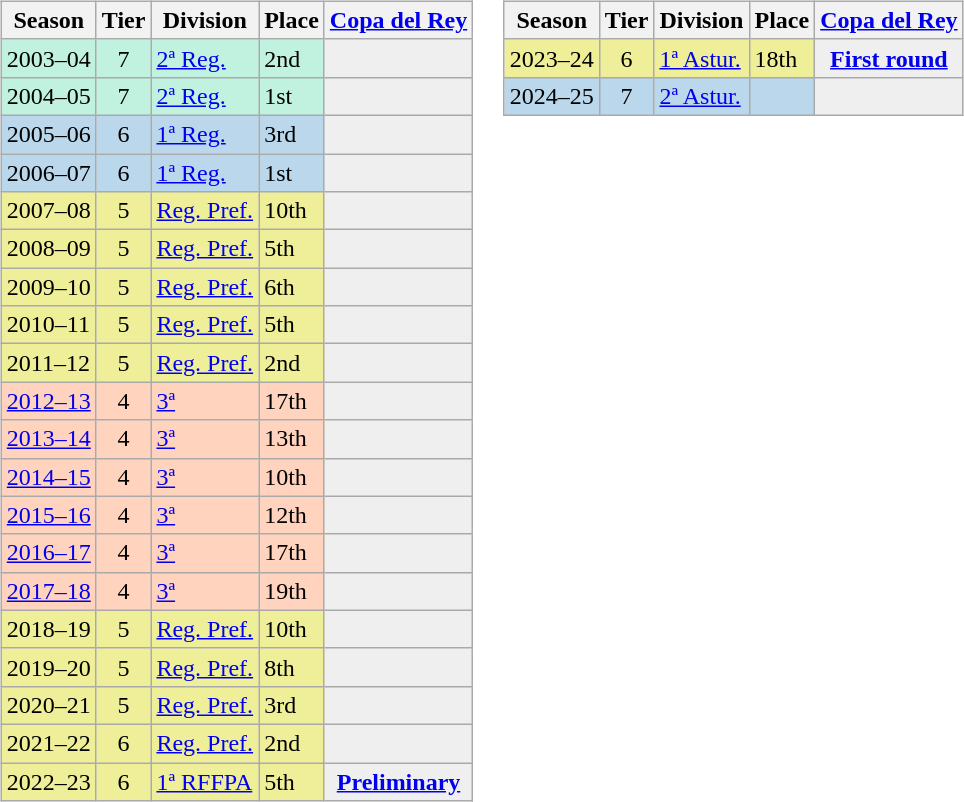<table>
<tr>
<td valign="top" width=0%><br><table class="wikitable">
<tr style="background:#f0f6fa;">
<th>Season</th>
<th>Tier</th>
<th>Division</th>
<th>Place</th>
<th><a href='#'>Copa del Rey</a></th>
</tr>
<tr>
<td style="background:#C0F2DF;">2003–04</td>
<td style="background:#C0F2DF;" align="center">7</td>
<td style="background:#C0F2DF;"><a href='#'>2ª Reg.</a></td>
<td style="background:#C0F2DF;">2nd</td>
<th style="background:#efefef;"></th>
</tr>
<tr>
<td style="background:#C0F2DF;">2004–05</td>
<td style="background:#C0F2DF;" align="center">7</td>
<td style="background:#C0F2DF;"><a href='#'>2ª Reg.</a></td>
<td style="background:#C0F2DF;">1st</td>
<th style="background:#efefef;"></th>
</tr>
<tr>
<td style="background:#BBD7EC;">2005–06</td>
<td style="background:#BBD7EC;" align="center">6</td>
<td style="background:#BBD7EC;"><a href='#'>1ª Reg.</a></td>
<td style="background:#BBD7EC;">3rd</td>
<td style="background:#efefef;"></td>
</tr>
<tr>
<td style="background:#BBD7EC;">2006–07</td>
<td style="background:#BBD7EC;" align="center">6</td>
<td style="background:#BBD7EC;"><a href='#'>1ª Reg.</a></td>
<td style="background:#BBD7EC;">1st</td>
<td style="background:#efefef;"></td>
</tr>
<tr>
<td style="background:#EFEF99;">2007–08</td>
<td style="background:#EFEF99;" align="center">5</td>
<td style="background:#EFEF99;"><a href='#'>Reg. Pref.</a></td>
<td style="background:#EFEF99;">10th</td>
<td style="background:#efefef;"></td>
</tr>
<tr>
<td style="background:#EFEF99;">2008–09</td>
<td style="background:#EFEF99;" align="center">5</td>
<td style="background:#EFEF99;"><a href='#'>Reg. Pref.</a></td>
<td style="background:#EFEF99;">5th</td>
<td style="background:#efefef;"></td>
</tr>
<tr>
<td style="background:#EFEF99;">2009–10</td>
<td style="background:#EFEF99;" align="center">5</td>
<td style="background:#EFEF99;"><a href='#'>Reg. Pref.</a></td>
<td style="background:#EFEF99;">6th</td>
<td style="background:#efefef;"></td>
</tr>
<tr>
<td style="background:#EFEF99;">2010–11</td>
<td style="background:#EFEF99;" align="center">5</td>
<td style="background:#EFEF99;"><a href='#'>Reg. Pref.</a></td>
<td style="background:#EFEF99;">5th</td>
<td style="background:#efefef;"></td>
</tr>
<tr>
<td style="background:#EFEF99;">2011–12</td>
<td style="background:#EFEF99;" align="center">5</td>
<td style="background:#EFEF99;"><a href='#'>Reg. Pref.</a></td>
<td style="background:#EFEF99;">2nd</td>
<td style="background:#efefef;"></td>
</tr>
<tr>
<td style="background:#FFD3BD;"><a href='#'>2012–13</a></td>
<td style="background:#FFD3BD;" align="center">4</td>
<td style="background:#FFD3BD;"><a href='#'>3ª</a></td>
<td style="background:#FFD3BD;">17th</td>
<td style="background:#efefef;"></td>
</tr>
<tr>
<td style="background:#FFD3BD;"><a href='#'>2013–14</a></td>
<td style="background:#FFD3BD;" align="center">4</td>
<td style="background:#FFD3BD;"><a href='#'>3ª</a></td>
<td style="background:#FFD3BD;">13th</td>
<td style="background:#efefef;"></td>
</tr>
<tr>
<td style="background:#FFD3BD;"><a href='#'>2014–15</a></td>
<td style="background:#FFD3BD;" align="center">4</td>
<td style="background:#FFD3BD;"><a href='#'>3ª</a></td>
<td style="background:#FFD3BD;">10th</td>
<td style="background:#efefef;"></td>
</tr>
<tr>
<td style="background:#FFD3BD;"><a href='#'>2015–16</a></td>
<td style="background:#FFD3BD;" align="center">4</td>
<td style="background:#FFD3BD;"><a href='#'>3ª</a></td>
<td style="background:#FFD3BD;">12th</td>
<td style="background:#efefef;"></td>
</tr>
<tr>
<td style="background:#FFD3BD;"><a href='#'>2016–17</a></td>
<td style="background:#FFD3BD;" align="center">4</td>
<td style="background:#FFD3BD;"><a href='#'>3ª</a></td>
<td style="background:#FFD3BD;">17th</td>
<td style="background:#efefef;"></td>
</tr>
<tr>
<td style="background:#FFD3BD;"><a href='#'>2017–18</a></td>
<td style="background:#FFD3BD;" align="center">4</td>
<td style="background:#FFD3BD;"><a href='#'>3ª</a></td>
<td style="background:#FFD3BD;">19th</td>
<td style="background:#efefef;"></td>
</tr>
<tr>
<td style="background:#EFEF99;">2018–19</td>
<td style="background:#EFEF99;" align="center">5</td>
<td style="background:#EFEF99;"><a href='#'>Reg. Pref.</a></td>
<td style="background:#EFEF99;">10th</td>
<td style="background:#efefef;"></td>
</tr>
<tr>
<td style="background:#EFEF99;">2019–20</td>
<td style="background:#EFEF99;" align="center">5</td>
<td style="background:#EFEF99;"><a href='#'>Reg. Pref.</a></td>
<td style="background:#EFEF99;">8th</td>
<th style="background:#efefef;"></th>
</tr>
<tr>
<td style="background:#EFEF99;">2020–21</td>
<td style="background:#EFEF99;" align="center">5</td>
<td style="background:#EFEF99;"><a href='#'>Reg. Pref.</a></td>
<td style="background:#EFEF99;">3rd</td>
<th style="background:#efefef;"></th>
</tr>
<tr>
<td style="background:#EFEF99;">2021–22</td>
<td style="background:#EFEF99;" align="center">6</td>
<td style="background:#EFEF99;"><a href='#'>Reg. Pref.</a></td>
<td style="background:#EFEF99;">2nd</td>
<th style="background:#efefef;"></th>
</tr>
<tr>
<td style="background:#EFEF99;">2022–23</td>
<td style="background:#EFEF99;" align="center">6</td>
<td style="background:#EFEF99;"><a href='#'>1ª RFFPA</a></td>
<td style="background:#EFEF99;">5th</td>
<th style="background:#efefef;"><a href='#'>Preliminary</a></th>
</tr>
</table>
</td>
<td valign="top" width=0%><br><table class="wikitable">
<tr style="background:#f0f6fa;">
<th>Season</th>
<th>Tier</th>
<th>Division</th>
<th>Place</th>
<th><a href='#'>Copa del Rey</a></th>
</tr>
<tr>
<td style="background:#EFEF99;">2023–24</td>
<td style="background:#EFEF99;" align="center">6</td>
<td style="background:#EFEF99;"><a href='#'>1ª Astur.</a></td>
<td style="background:#EFEF99;">18th</td>
<th style="background:#efefef;"><a href='#'>First round</a></th>
</tr>
<tr>
<td style="background:#BBD7EC;">2024–25</td>
<td style="background:#BBD7EC;" align="center">7</td>
<td style="background:#BBD7EC;"><a href='#'>2ª Astur.</a></td>
<td style="background:#BBD7EC;"></td>
<td style="background:#efefef;"></td>
</tr>
</table>
</td>
</tr>
</table>
